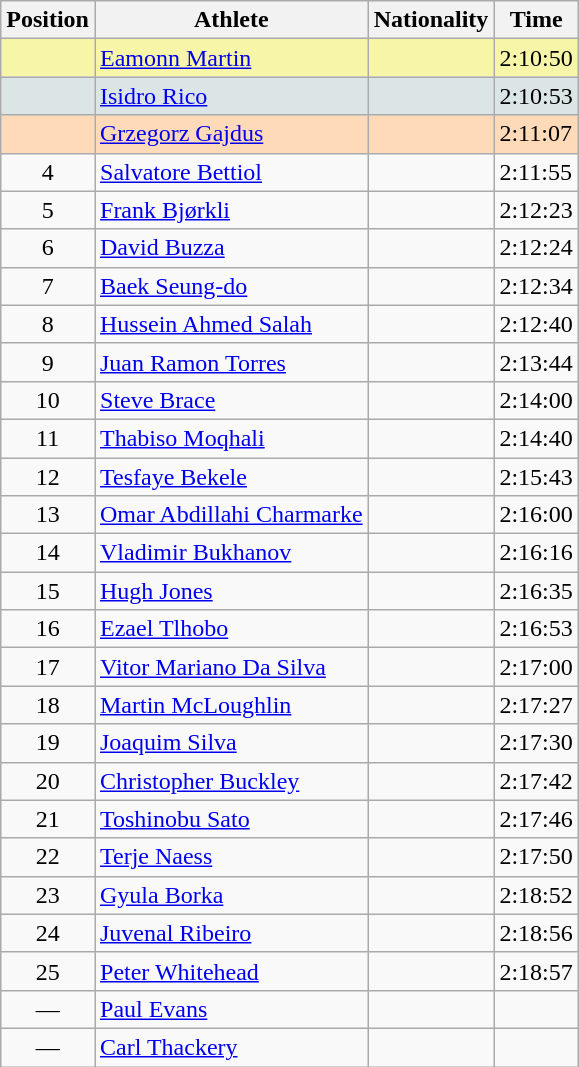<table class="wikitable sortable">
<tr>
<th>Position</th>
<th>Athlete</th>
<th>Nationality</th>
<th>Time</th>
</tr>
<tr bgcolor="#F7F6A8">
<td align=center></td>
<td><a href='#'>Eamonn Martin</a></td>
<td></td>
<td>2:10:50</td>
</tr>
<tr bgcolor="#DCE5E5">
<td align=center></td>
<td><a href='#'>Isidro Rico</a></td>
<td></td>
<td>2:10:53</td>
</tr>
<tr bgcolor="#FFDAB9">
<td align=center></td>
<td><a href='#'>Grzegorz Gajdus</a></td>
<td></td>
<td>2:11:07</td>
</tr>
<tr>
<td align=center>4</td>
<td><a href='#'>Salvatore Bettiol</a></td>
<td></td>
<td>2:11:55</td>
</tr>
<tr>
<td align=center>5</td>
<td><a href='#'>Frank Bjørkli</a></td>
<td></td>
<td>2:12:23</td>
</tr>
<tr>
<td align=center>6</td>
<td><a href='#'>David Buzza</a></td>
<td></td>
<td>2:12:24</td>
</tr>
<tr>
<td align=center>7</td>
<td><a href='#'>Baek Seung-do</a></td>
<td></td>
<td>2:12:34</td>
</tr>
<tr>
<td align=center>8</td>
<td><a href='#'>Hussein Ahmed Salah</a></td>
<td></td>
<td>2:12:40</td>
</tr>
<tr>
<td align=center>9</td>
<td><a href='#'>Juan Ramon Torres</a></td>
<td></td>
<td>2:13:44</td>
</tr>
<tr>
<td align=center>10</td>
<td><a href='#'>Steve Brace</a></td>
<td></td>
<td>2:14:00</td>
</tr>
<tr>
<td align=center>11</td>
<td><a href='#'>Thabiso Moqhali</a></td>
<td></td>
<td>2:14:40</td>
</tr>
<tr>
<td align=center>12</td>
<td><a href='#'>Tesfaye Bekele</a></td>
<td></td>
<td>2:15:43</td>
</tr>
<tr>
<td align=center>13</td>
<td><a href='#'>Omar Abdillahi Charmarke</a></td>
<td></td>
<td>2:16:00</td>
</tr>
<tr>
<td align=center>14</td>
<td><a href='#'>Vladimir Bukhanov</a></td>
<td></td>
<td>2:16:16</td>
</tr>
<tr>
<td align=center>15</td>
<td><a href='#'>Hugh Jones</a></td>
<td></td>
<td>2:16:35</td>
</tr>
<tr>
<td align=center>16</td>
<td><a href='#'>Ezael Tlhobo</a></td>
<td></td>
<td>2:16:53</td>
</tr>
<tr>
<td align=center>17</td>
<td><a href='#'>Vitor Mariano Da Silva</a></td>
<td></td>
<td>2:17:00</td>
</tr>
<tr>
<td align=center>18</td>
<td><a href='#'>Martin McLoughlin</a></td>
<td></td>
<td>2:17:27</td>
</tr>
<tr>
<td align=center>19</td>
<td><a href='#'>Joaquim Silva</a></td>
<td></td>
<td>2:17:30</td>
</tr>
<tr>
<td align=center>20</td>
<td><a href='#'>Christopher Buckley</a></td>
<td></td>
<td>2:17:42</td>
</tr>
<tr>
<td align=center>21</td>
<td><a href='#'>Toshinobu Sato</a></td>
<td></td>
<td>2:17:46</td>
</tr>
<tr>
<td align=center>22</td>
<td><a href='#'>Terje Naess</a></td>
<td></td>
<td>2:17:50</td>
</tr>
<tr>
<td align=center>23</td>
<td><a href='#'>Gyula Borka</a></td>
<td></td>
<td>2:18:52</td>
</tr>
<tr>
<td align=center>24</td>
<td><a href='#'>Juvenal Ribeiro</a></td>
<td></td>
<td>2:18:56</td>
</tr>
<tr>
<td align=center>25</td>
<td><a href='#'>Peter Whitehead</a></td>
<td></td>
<td>2:18:57</td>
</tr>
<tr>
<td align=center>—</td>
<td><a href='#'>Paul Evans</a></td>
<td></td>
<td></td>
</tr>
<tr>
<td align=center>—</td>
<td><a href='#'>Carl Thackery</a></td>
<td></td>
<td></td>
</tr>
</table>
